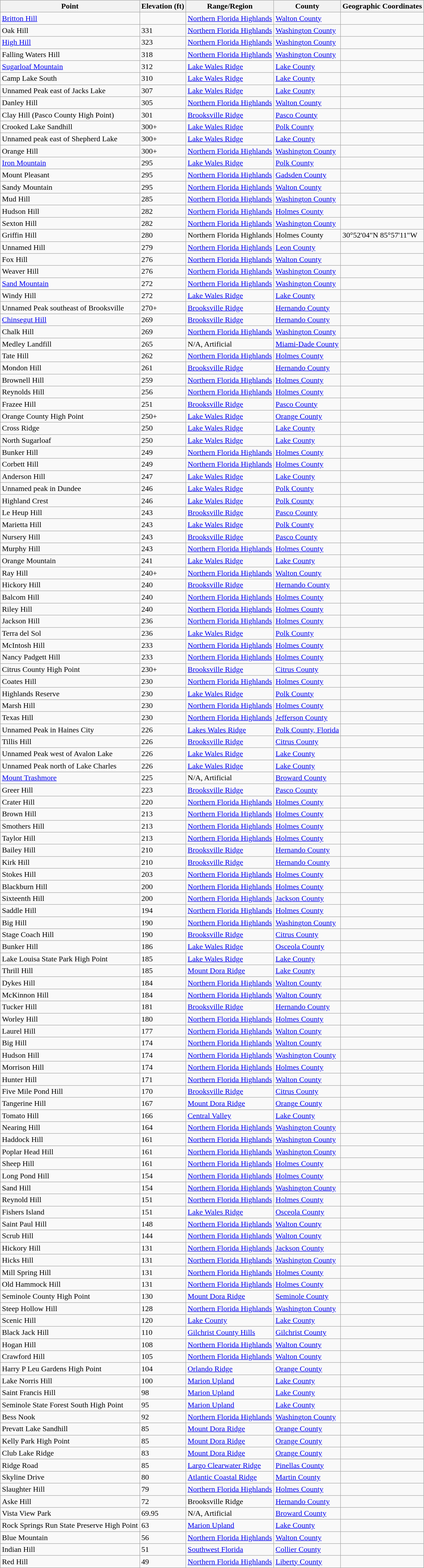<table class="wikitable sortable" font=105%">
<tr>
<th>Point</th>
<th data-sort-type="number">Elevation (ft)</th>
<th>Range/Region</th>
<th>County</th>
<th>Geographic Coordinates</th>
</tr>
<tr>
<td><a href='#'>Britton Hill</a></td>
<td></td>
<td><a href='#'>Northern Florida Highlands</a></td>
<td><a href='#'>Walton County</a></td>
<td></td>
</tr>
<tr>
<td>Oak Hill</td>
<td>331</td>
<td><a href='#'>Northern Florida Highlands</a></td>
<td><a href='#'>Washington County</a></td>
<td></td>
</tr>
<tr>
<td><a href='#'>High Hill</a></td>
<td>323</td>
<td><a href='#'>Northern Florida Highlands</a></td>
<td><a href='#'>Washington County</a></td>
<td></td>
</tr>
<tr>
<td>Falling Waters Hill</td>
<td>318</td>
<td><a href='#'>Northern Florida Highlands</a></td>
<td><a href='#'>Washington County</a></td>
<td></td>
</tr>
<tr>
<td><a href='#'>Sugarloaf Mountain</a></td>
<td>312</td>
<td><a href='#'>Lake Wales Ridge</a></td>
<td><a href='#'>Lake County</a></td>
<td></td>
</tr>
<tr>
<td>Camp Lake South</td>
<td>310</td>
<td><a href='#'>Lake Wales Ridge</a></td>
<td><a href='#'>Lake County</a></td>
<td></td>
</tr>
<tr>
<td>Unnamed Peak east of Jacks Lake</td>
<td>307</td>
<td><a href='#'>Lake Wales Ridge</a></td>
<td><a href='#'>Lake County</a></td>
<td></td>
</tr>
<tr>
<td>Danley Hill</td>
<td>305</td>
<td><a href='#'>Northern Florida Highlands</a></td>
<td><a href='#'>Walton County</a></td>
<td></td>
</tr>
<tr>
<td>Clay Hill (Pasco County High Point)</td>
<td>301</td>
<td><a href='#'>Brooksville Ridge</a></td>
<td><a href='#'>Pasco County</a></td>
<td></td>
</tr>
<tr>
<td>Crooked Lake Sandhill</td>
<td>300+</td>
<td><a href='#'>Lake Wales Ridge</a></td>
<td><a href='#'>Polk County</a></td>
<td></td>
</tr>
<tr>
<td>Unnamed peak east of Shepherd Lake</td>
<td>300+</td>
<td><a href='#'>Lake Wales Ridge</a></td>
<td><a href='#'>Lake County</a></td>
<td></td>
</tr>
<tr>
<td>Orange Hill</td>
<td>300+</td>
<td><a href='#'>Northern Florida Highlands</a></td>
<td><a href='#'>Washington County</a></td>
<td></td>
</tr>
<tr>
<td><a href='#'>Iron Mountain</a></td>
<td>295</td>
<td><a href='#'>Lake Wales Ridge</a></td>
<td><a href='#'>Polk County</a></td>
<td></td>
</tr>
<tr>
<td>Mount Pleasant</td>
<td>295</td>
<td><a href='#'>Northern Florida Highlands</a></td>
<td><a href='#'>Gadsden County</a></td>
<td></td>
</tr>
<tr>
<td>Sandy Mountain</td>
<td>295</td>
<td><a href='#'>Northern Florida Highlands</a></td>
<td><a href='#'>Walton County</a></td>
<td></td>
</tr>
<tr>
<td>Mud Hill</td>
<td>285</td>
<td><a href='#'>Northern Florida Highlands</a></td>
<td><a href='#'>Washington County</a></td>
<td></td>
</tr>
<tr>
<td>Hudson Hill</td>
<td>282</td>
<td><a href='#'>Northern Florida Highlands</a></td>
<td><a href='#'>Holmes County</a></td>
<td></td>
</tr>
<tr>
<td>Sexton Hill</td>
<td>282</td>
<td><a href='#'>Northern Florida Highlands</a></td>
<td><a href='#'>Washington County</a></td>
<td></td>
</tr>
<tr>
<td>Griffin Hill</td>
<td>280</td>
<td>Northern Florida Highlands</td>
<td>Holmes County</td>
<td>30°52'04"N 85°57'11"W</td>
</tr>
<tr>
<td>Unnamed Hill</td>
<td>279</td>
<td><a href='#'>Northern Florida Highlands</a></td>
<td><a href='#'>Leon County</a></td>
<td></td>
</tr>
<tr>
<td>Fox Hill</td>
<td>276</td>
<td><a href='#'>Northern Florida Highlands</a></td>
<td><a href='#'>Walton County</a></td>
<td></td>
</tr>
<tr>
<td>Weaver Hill</td>
<td>276</td>
<td><a href='#'>Northern Florida Highlands</a></td>
<td><a href='#'>Washington County</a></td>
<td></td>
</tr>
<tr>
<td><a href='#'>Sand Mountain</a></td>
<td>272</td>
<td><a href='#'>Northern Florida Highlands</a></td>
<td><a href='#'>Washington County</a></td>
<td></td>
</tr>
<tr>
<td>Windy Hill</td>
<td>272</td>
<td><a href='#'>Lake Wales Ridge</a></td>
<td><a href='#'>Lake County</a></td>
<td></td>
</tr>
<tr>
<td>Unnamed Peak southeast of Brooksville</td>
<td>270+</td>
<td><a href='#'>Brooksville Ridge</a></td>
<td><a href='#'>Hernando County</a></td>
<td></td>
</tr>
<tr>
<td><a href='#'>Chinsegut Hill</a></td>
<td>269</td>
<td><a href='#'>Brooksville Ridge</a></td>
<td><a href='#'>Hernando County</a></td>
<td></td>
</tr>
<tr>
<td>Chalk Hill</td>
<td>269</td>
<td><a href='#'>Northern Florida Highlands</a></td>
<td><a href='#'>Washington County</a></td>
<td></td>
</tr>
<tr>
<td>Medley Landfill</td>
<td>265</td>
<td>N/A, Artificial</td>
<td><a href='#'>Miami-Dade County</a></td>
<td></td>
</tr>
<tr>
<td>Tate Hill</td>
<td>262</td>
<td><a href='#'>Northern Florida Highlands</a></td>
<td><a href='#'>Holmes County</a></td>
<td></td>
</tr>
<tr>
<td>Mondon Hill</td>
<td>261</td>
<td><a href='#'>Brooksville Ridge</a></td>
<td><a href='#'>Hernando County</a></td>
<td></td>
</tr>
<tr>
<td>Brownell Hill</td>
<td>259</td>
<td><a href='#'>Northern Florida Highlands</a></td>
<td><a href='#'>Holmes County</a></td>
<td></td>
</tr>
<tr>
<td>Reynolds Hill</td>
<td>256</td>
<td><a href='#'>Northern Florida Highlands</a></td>
<td><a href='#'>Holmes County</a></td>
<td></td>
</tr>
<tr>
<td>Frazee Hill</td>
<td>251</td>
<td><a href='#'>Brooksville Ridge</a></td>
<td><a href='#'>Pasco County</a></td>
<td></td>
</tr>
<tr>
<td>Orange County High Point</td>
<td>250+</td>
<td><a href='#'>Lake Wales Ridge</a></td>
<td><a href='#'>Orange County</a></td>
<td></td>
</tr>
<tr>
<td>Cross Ridge</td>
<td>250</td>
<td><a href='#'>Lake Wales Ridge</a></td>
<td><a href='#'>Lake County</a></td>
<td></td>
</tr>
<tr>
<td>North Sugarloaf</td>
<td>250</td>
<td><a href='#'>Lake Wales Ridge</a></td>
<td><a href='#'>Lake County</a></td>
<td></td>
</tr>
<tr>
<td>Bunker Hill</td>
<td>249</td>
<td><a href='#'>Northern Florida Highlands</a></td>
<td><a href='#'>Holmes County</a></td>
<td></td>
</tr>
<tr>
<td>Corbett Hill</td>
<td>249</td>
<td><a href='#'>Northern Florida Highlands</a></td>
<td><a href='#'>Holmes County</a></td>
<td></td>
</tr>
<tr>
<td>Anderson Hill</td>
<td>247</td>
<td><a href='#'>Lake Wales Ridge</a></td>
<td><a href='#'>Lake County</a></td>
<td></td>
</tr>
<tr>
<td>Unnamed peak in Dundee</td>
<td>246</td>
<td><a href='#'>Lake Wales Ridge</a></td>
<td><a href='#'>Polk County</a></td>
<td></td>
</tr>
<tr>
<td>Highland Crest</td>
<td>246</td>
<td><a href='#'>Lake Wales Ridge</a></td>
<td><a href='#'>Polk County</a></td>
<td></td>
</tr>
<tr>
<td>Le Heup Hill</td>
<td>243</td>
<td><a href='#'>Brooksville Ridge</a></td>
<td><a href='#'>Pasco County</a></td>
<td></td>
</tr>
<tr>
<td>Marietta Hill</td>
<td>243</td>
<td><a href='#'>Lake Wales Ridge</a></td>
<td><a href='#'>Polk County</a></td>
<td></td>
</tr>
<tr>
<td>Nursery Hill</td>
<td>243</td>
<td><a href='#'>Brooksville Ridge</a></td>
<td><a href='#'>Pasco County</a></td>
<td></td>
</tr>
<tr>
<td>Murphy Hill</td>
<td>243</td>
<td><a href='#'>Northern Florida Highlands</a></td>
<td><a href='#'>Holmes County</a></td>
<td></td>
</tr>
<tr>
<td>Orange Mountain</td>
<td>241</td>
<td><a href='#'>Lake Wales Ridge</a></td>
<td><a href='#'>Lake County</a></td>
<td></td>
</tr>
<tr>
<td>Ray Hill</td>
<td>240+</td>
<td><a href='#'>Northern Florida Highlands</a></td>
<td><a href='#'>Walton County</a></td>
<td></td>
</tr>
<tr>
<td>Hickory Hill</td>
<td>240</td>
<td><a href='#'>Brooksville Ridge</a></td>
<td><a href='#'>Hernando County</a></td>
<td></td>
</tr>
<tr>
<td>Balcom Hill</td>
<td>240</td>
<td><a href='#'>Northern Florida Highlands</a></td>
<td><a href='#'>Holmes County</a></td>
<td></td>
</tr>
<tr>
<td>Riley Hill</td>
<td>240</td>
<td><a href='#'>Northern Florida Highlands</a></td>
<td><a href='#'>Holmes County</a></td>
<td></td>
</tr>
<tr>
<td>Jackson Hill</td>
<td>236</td>
<td><a href='#'>Northern Florida Highlands</a></td>
<td><a href='#'>Holmes County</a></td>
<td></td>
</tr>
<tr>
<td>Terra del Sol</td>
<td>236</td>
<td><a href='#'>Lake Wales Ridge</a></td>
<td><a href='#'>Polk County</a></td>
<td></td>
</tr>
<tr>
<td>McIntosh Hill</td>
<td>233</td>
<td><a href='#'>Northern Florida Highlands</a></td>
<td><a href='#'>Holmes County</a></td>
<td></td>
</tr>
<tr>
<td>Nancy Padgett Hill</td>
<td>233</td>
<td><a href='#'>Northern Florida Highlands</a></td>
<td><a href='#'>Holmes County</a></td>
<td></td>
</tr>
<tr>
<td>Citrus County High Point</td>
<td>230+</td>
<td><a href='#'>Brooksville Ridge</a></td>
<td><a href='#'>Citrus County</a></td>
<td></td>
</tr>
<tr>
<td>Coates Hill</td>
<td>230</td>
<td><a href='#'>Northern Florida Highlands</a></td>
<td><a href='#'>Holmes County</a></td>
<td></td>
</tr>
<tr>
<td>Highlands Reserve</td>
<td>230</td>
<td><a href='#'>Lake Wales Ridge</a></td>
<td><a href='#'>Polk County</a></td>
<td></td>
</tr>
<tr>
<td>Marsh Hill</td>
<td>230</td>
<td><a href='#'>Northern Florida Highlands</a></td>
<td><a href='#'>Holmes County</a></td>
<td></td>
</tr>
<tr>
<td>Texas Hill</td>
<td>230</td>
<td><a href='#'>Northern Florida Highlands</a></td>
<td><a href='#'>Jefferson County</a></td>
<td></td>
</tr>
<tr>
<td>Unnamed Peak in Haines City</td>
<td>226</td>
<td><a href='#'>Lakes Wales Ridge</a></td>
<td><a href='#'>Polk County, Florida</a></td>
<td></td>
</tr>
<tr>
<td>Tillis Hill</td>
<td>226</td>
<td><a href='#'>Brooksville Ridge</a></td>
<td><a href='#'>Citrus County</a></td>
<td></td>
</tr>
<tr>
<td>Unnamed Peak west of Avalon Lake</td>
<td>226</td>
<td><a href='#'>Lake Wales Ridge</a></td>
<td><a href='#'>Lake County</a></td>
<td></td>
</tr>
<tr>
<td>Unnamed Peak north of Lake Charles</td>
<td>226</td>
<td><a href='#'>Lake Wales Ridge</a></td>
<td><a href='#'>Lake County</a></td>
<td></td>
</tr>
<tr>
<td><a href='#'>Mount Trashmore</a></td>
<td>225</td>
<td>N/A, Artificial</td>
<td><a href='#'>Broward County</a></td>
<td></td>
</tr>
<tr>
<td>Greer Hill</td>
<td>223</td>
<td><a href='#'>Brooksville Ridge</a></td>
<td><a href='#'>Pasco County</a></td>
<td></td>
</tr>
<tr>
<td>Crater Hill</td>
<td>220</td>
<td><a href='#'>Northern Florida Highlands</a></td>
<td><a href='#'>Holmes County</a></td>
<td></td>
</tr>
<tr>
<td>Brown Hill</td>
<td>213</td>
<td><a href='#'>Northern Florida Highlands</a></td>
<td><a href='#'>Holmes County</a></td>
<td></td>
</tr>
<tr>
<td>Smothers Hill</td>
<td>213</td>
<td><a href='#'>Northern Florida Highlands</a></td>
<td><a href='#'>Holmes County</a></td>
<td></td>
</tr>
<tr>
<td>Taylor Hill</td>
<td>213</td>
<td><a href='#'>Northern Florida Highlands</a></td>
<td><a href='#'>Holmes County</a></td>
<td></td>
</tr>
<tr>
<td>Bailey Hill</td>
<td>210</td>
<td><a href='#'>Brooksville Ridge</a></td>
<td><a href='#'>Hernando County</a></td>
<td></td>
</tr>
<tr>
<td>Kirk Hill</td>
<td>210</td>
<td><a href='#'>Brooksville Ridge</a></td>
<td><a href='#'>Hernando County</a></td>
<td></td>
</tr>
<tr>
<td>Stokes Hill</td>
<td>203</td>
<td><a href='#'>Northern Florida Highlands</a></td>
<td><a href='#'>Holmes County</a></td>
<td></td>
</tr>
<tr>
<td>Blackburn Hill</td>
<td>200</td>
<td><a href='#'>Northern Florida Highlands</a></td>
<td><a href='#'>Holmes County</a></td>
<td></td>
</tr>
<tr>
<td>Sixteenth Hill</td>
<td>200</td>
<td><a href='#'>Northern Florida Highlands</a></td>
<td><a href='#'>Jackson County</a></td>
<td></td>
</tr>
<tr>
<td>Saddle Hill</td>
<td>194</td>
<td><a href='#'>Northern Florida Highlands</a></td>
<td><a href='#'>Holmes County</a></td>
<td></td>
</tr>
<tr>
<td>Big Hill</td>
<td>190</td>
<td><a href='#'>Northern Florida Highlands</a></td>
<td><a href='#'>Washington County</a></td>
<td></td>
</tr>
<tr>
<td>Stage Coach Hill</td>
<td>190</td>
<td><a href='#'>Brooksville Ridge</a></td>
<td><a href='#'>Citrus County</a></td>
<td></td>
</tr>
<tr>
<td>Bunker Hill</td>
<td>186</td>
<td><a href='#'>Lake Wales Ridge</a></td>
<td><a href='#'>Osceola County</a></td>
<td></td>
</tr>
<tr>
<td>Lake Louisa State Park High Point</td>
<td>185</td>
<td><a href='#'>Lake Wales Ridge</a></td>
<td><a href='#'>Lake County</a></td>
<td></td>
</tr>
<tr>
<td>Thrill Hill</td>
<td>185</td>
<td><a href='#'>Mount Dora Ridge</a></td>
<td><a href='#'>Lake County</a></td>
<td></td>
</tr>
<tr>
<td>Dykes Hill</td>
<td>184</td>
<td><a href='#'>Northern Florida Highlands</a></td>
<td><a href='#'>Walton County</a></td>
<td></td>
</tr>
<tr>
<td>McKinnon Hill</td>
<td>184</td>
<td><a href='#'>Northern Florida Highlands</a></td>
<td><a href='#'>Walton County</a></td>
<td></td>
</tr>
<tr>
<td>Tucker Hill</td>
<td>181</td>
<td><a href='#'>Brooksville Ridge</a></td>
<td><a href='#'>Hernando County</a></td>
<td></td>
</tr>
<tr>
<td>Worley Hill</td>
<td>180</td>
<td><a href='#'>Northern Florida Highlands</a></td>
<td><a href='#'>Holmes County</a></td>
<td></td>
</tr>
<tr>
<td>Laurel Hill</td>
<td>177</td>
<td><a href='#'>Northern Florida Highlands</a></td>
<td><a href='#'>Walton County</a></td>
<td></td>
</tr>
<tr>
<td>Big Hill</td>
<td>174</td>
<td><a href='#'>Northern Florida Highlands</a></td>
<td><a href='#'>Walton County</a></td>
<td></td>
</tr>
<tr>
<td>Hudson Hill</td>
<td>174</td>
<td><a href='#'>Northern Florida Highlands</a></td>
<td><a href='#'>Washington County</a></td>
<td></td>
</tr>
<tr>
<td>Morrison Hill</td>
<td>174</td>
<td><a href='#'>Northern Florida Highlands</a></td>
<td><a href='#'>Holmes County</a></td>
<td></td>
</tr>
<tr>
<td>Hunter Hill</td>
<td>171</td>
<td><a href='#'>Northern Florida Highlands</a></td>
<td><a href='#'>Walton County</a></td>
<td></td>
</tr>
<tr>
<td>Five Mile Pond Hill</td>
<td>170</td>
<td><a href='#'>Brooksville Ridge</a></td>
<td><a href='#'>Citrus County</a></td>
<td></td>
</tr>
<tr>
<td>Tangerine Hill</td>
<td>167</td>
<td><a href='#'>Mount Dora Ridge</a></td>
<td><a href='#'>Orange County</a></td>
<td></td>
</tr>
<tr>
<td>Tomato Hill</td>
<td>166</td>
<td><a href='#'>Central Valley</a></td>
<td><a href='#'>Lake County</a></td>
<td></td>
</tr>
<tr>
<td>Nearing Hill</td>
<td>164</td>
<td><a href='#'>Northern Florida Highlands</a></td>
<td><a href='#'>Washington County</a></td>
<td></td>
</tr>
<tr>
<td>Haddock Hill</td>
<td>161</td>
<td><a href='#'>Northern Florida Highlands</a></td>
<td><a href='#'>Washington County</a></td>
<td></td>
</tr>
<tr>
<td>Poplar Head Hill</td>
<td>161</td>
<td><a href='#'>Northern Florida Highlands</a></td>
<td><a href='#'>Washington County</a></td>
<td></td>
</tr>
<tr>
<td>Sheep Hill</td>
<td>161</td>
<td><a href='#'>Northern Florida Highlands</a></td>
<td><a href='#'>Holmes County</a></td>
<td></td>
</tr>
<tr>
<td>Long Pond Hill</td>
<td>154</td>
<td><a href='#'>Northern Florida Highlands</a></td>
<td><a href='#'>Holmes County</a></td>
<td></td>
</tr>
<tr>
<td>Sand Hill</td>
<td>154</td>
<td><a href='#'>Northern Florida Highlands</a></td>
<td><a href='#'>Washington County</a></td>
<td></td>
</tr>
<tr>
<td>Reynold Hill</td>
<td>151</td>
<td><a href='#'>Northern Florida Highlands</a></td>
<td><a href='#'>Holmes County</a></td>
<td></td>
</tr>
<tr>
<td>Fishers Island</td>
<td>151</td>
<td><a href='#'>Lake Wales Ridge</a></td>
<td><a href='#'>Osceola County</a></td>
<td></td>
</tr>
<tr>
<td>Saint Paul Hill</td>
<td>148</td>
<td><a href='#'>Northern Florida Highlands</a></td>
<td><a href='#'>Walton County</a></td>
<td></td>
</tr>
<tr>
<td>Scrub Hill</td>
<td>144</td>
<td><a href='#'>Northern Florida Highlands</a></td>
<td><a href='#'>Walton County</a></td>
<td></td>
</tr>
<tr>
<td>Hickory Hill</td>
<td>131</td>
<td><a href='#'>Northern Florida Highlands</a></td>
<td><a href='#'>Jackson County</a></td>
<td></td>
</tr>
<tr>
<td>Hicks Hill</td>
<td>131</td>
<td><a href='#'>Northern Florida Highlands</a></td>
<td><a href='#'>Washington County</a></td>
<td></td>
</tr>
<tr>
<td>Mill Spring Hill</td>
<td>131</td>
<td><a href='#'>Northern Florida Highlands</a></td>
<td><a href='#'>Holmes County</a></td>
<td></td>
</tr>
<tr>
<td>Old Hammock Hill</td>
<td>131</td>
<td><a href='#'>Northern Florida Highlands</a></td>
<td><a href='#'>Holmes County</a></td>
<td></td>
</tr>
<tr>
<td>Seminole County High Point</td>
<td>130</td>
<td><a href='#'>Mount Dora Ridge</a></td>
<td><a href='#'>Seminole County</a></td>
<td></td>
</tr>
<tr>
<td>Steep Hollow Hill</td>
<td>128</td>
<td><a href='#'>Northern Florida Highlands</a></td>
<td><a href='#'>Washington County</a></td>
<td></td>
</tr>
<tr>
<td>Scenic Hill</td>
<td>120</td>
<td><a href='#'>Lake County</a></td>
<td><a href='#'>Lake County</a></td>
<td></td>
</tr>
<tr>
<td>Black Jack Hill</td>
<td>110</td>
<td><a href='#'>Gilchrist County Hills</a></td>
<td><a href='#'>Gilchrist County</a></td>
<td></td>
</tr>
<tr>
<td>Hogan Hill</td>
<td>108</td>
<td><a href='#'>Northern Florida Highlands</a></td>
<td><a href='#'>Walton County</a></td>
<td></td>
</tr>
<tr>
<td>Crawford Hill</td>
<td>105</td>
<td><a href='#'>Northern Florida Highlands</a></td>
<td><a href='#'>Walton County</a></td>
<td></td>
</tr>
<tr>
<td>Harry P Leu Gardens High Point</td>
<td>104</td>
<td><a href='#'>Orlando Ridge</a></td>
<td><a href='#'>Orange County</a></td>
<td></td>
</tr>
<tr>
<td>Lake Norris Hill</td>
<td>100</td>
<td><a href='#'>Marion Upland</a></td>
<td><a href='#'>Lake County</a></td>
<td></td>
</tr>
<tr>
<td>Saint Francis Hill</td>
<td>98</td>
<td><a href='#'>Marion Upland</a></td>
<td><a href='#'>Lake County</a></td>
<td></td>
</tr>
<tr>
<td>Seminole State Forest South High Point</td>
<td>95</td>
<td><a href='#'>Marion Upland</a></td>
<td><a href='#'>Lake County</a></td>
<td></td>
</tr>
<tr>
<td>Bess Nook</td>
<td>92</td>
<td><a href='#'>Northern Florida Highlands</a></td>
<td><a href='#'>Washington County</a></td>
<td></td>
</tr>
<tr>
<td>Prevatt Lake Sandhill</td>
<td>85</td>
<td><a href='#'>Mount Dora Ridge</a></td>
<td><a href='#'>Orange County</a></td>
<td></td>
</tr>
<tr>
<td>Kelly Park High Point</td>
<td>85</td>
<td><a href='#'>Mount Dora Ridge</a></td>
<td><a href='#'>Orange County</a></td>
<td></td>
</tr>
<tr>
<td>Club Lake Ridge</td>
<td>83</td>
<td><a href='#'>Mount Dora Ridge</a></td>
<td><a href='#'>Orange County</a></td>
<td></td>
</tr>
<tr>
<td>Ridge Road</td>
<td>85</td>
<td><a href='#'>Largo Clearwater Ridge</a></td>
<td><a href='#'>Pinellas County</a></td>
<td></td>
</tr>
<tr>
<td>Skyline Drive</td>
<td>80</td>
<td><a href='#'>Atlantic Coastal Ridge</a></td>
<td><a href='#'>Martin County</a></td>
<td></td>
</tr>
<tr>
<td>Slaughter Hill</td>
<td>79</td>
<td><a href='#'>Northern Florida Highlands</a></td>
<td><a href='#'>Holmes County</a></td>
<td></td>
</tr>
<tr>
<td>Aske Hill</td>
<td>72</td>
<td>Brooksville Ridge</td>
<td><a href='#'> Hernando County</a></td>
<td></td>
</tr>
<tr>
<td>Vista View Park</td>
<td>69.95</td>
<td>N/A, Artificial</td>
<td><a href='#'>Broward County</a></td>
<td></td>
</tr>
<tr>
<td>Rock Springs Run State Preserve High Point</td>
<td>63</td>
<td><a href='#'>Marion Upland</a></td>
<td><a href='#'>Lake County</a></td>
<td></td>
</tr>
<tr>
<td>Blue Mountain</td>
<td>56</td>
<td><a href='#'>Northern Florida Highlands</a></td>
<td><a href='#'>Walton County</a></td>
<td></td>
</tr>
<tr>
<td>Indian Hill</td>
<td>51</td>
<td><a href='#'>Southwest Florida</a></td>
<td><a href='#'>Collier County</a></td>
<td></td>
</tr>
<tr>
<td>Red Hill</td>
<td>49</td>
<td><a href='#'>Northern Florida Highlands</a></td>
<td><a href='#'>Liberty County</a></td>
<td></td>
</tr>
</table>
